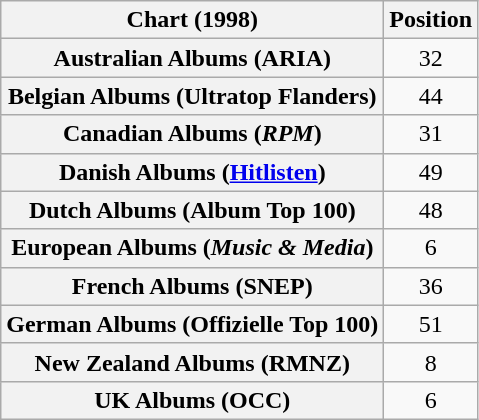<table class="wikitable sortable plainrowheaders" style="text-align:center">
<tr>
<th scope="column">Chart (1998)</th>
<th scope="column">Position</th>
</tr>
<tr>
<th scope="row">Australian Albums (ARIA)</th>
<td>32</td>
</tr>
<tr>
<th scope="row">Belgian Albums (Ultratop Flanders)</th>
<td>44</td>
</tr>
<tr>
<th scope="row">Canadian Albums (<em>RPM</em>)</th>
<td>31</td>
</tr>
<tr>
<th scope="row">Danish Albums (<a href='#'>Hitlisten</a>)</th>
<td>49</td>
</tr>
<tr>
<th scope="row">Dutch Albums (Album Top 100)</th>
<td>48</td>
</tr>
<tr>
<th scope="row">European Albums (<em>Music & Media</em>)</th>
<td>6</td>
</tr>
<tr>
<th scope="row">French Albums (SNEP)</th>
<td>36</td>
</tr>
<tr>
<th scope="row">German Albums (Offizielle Top 100)</th>
<td>51</td>
</tr>
<tr>
<th scope="row">New Zealand Albums (RMNZ)</th>
<td>8</td>
</tr>
<tr>
<th scope="row">UK Albums (OCC)</th>
<td>6</td>
</tr>
</table>
